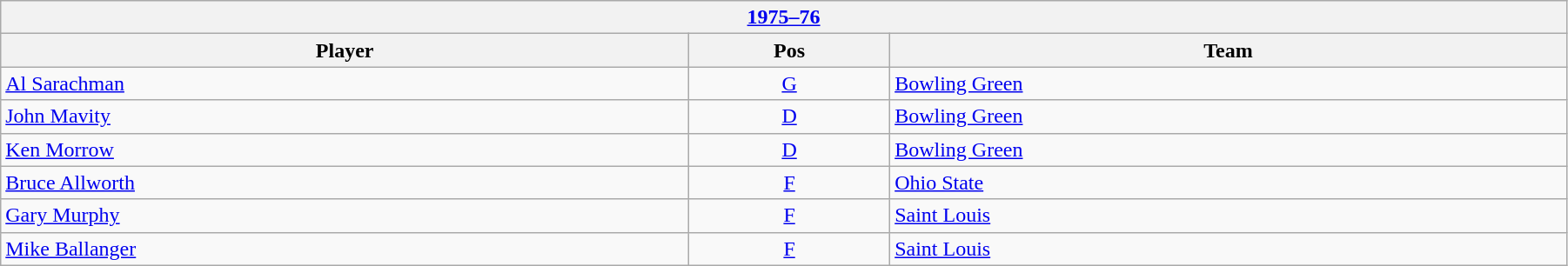<table class="wikitable" width=95%>
<tr>
<th colspan=3><a href='#'>1975–76</a></th>
</tr>
<tr>
<th>Player</th>
<th>Pos</th>
<th>Team</th>
</tr>
<tr>
<td><a href='#'>Al Sarachman</a></td>
<td style="text-align:center;"><a href='#'>G</a></td>
<td><a href='#'>Bowling Green</a></td>
</tr>
<tr>
<td><a href='#'>John Mavity</a></td>
<td style="text-align:center;"><a href='#'>D</a></td>
<td><a href='#'>Bowling Green</a></td>
</tr>
<tr>
<td><a href='#'>Ken Morrow</a></td>
<td style="text-align:center;"><a href='#'>D</a></td>
<td><a href='#'>Bowling Green</a></td>
</tr>
<tr>
<td><a href='#'>Bruce Allworth</a></td>
<td style="text-align:center;"><a href='#'>F</a></td>
<td><a href='#'>Ohio State</a></td>
</tr>
<tr>
<td><a href='#'>Gary Murphy</a></td>
<td style="text-align:center;"><a href='#'>F</a></td>
<td><a href='#'>Saint Louis</a></td>
</tr>
<tr>
<td><a href='#'>Mike Ballanger</a></td>
<td style="text-align:center;"><a href='#'>F</a></td>
<td><a href='#'>Saint Louis</a></td>
</tr>
</table>
